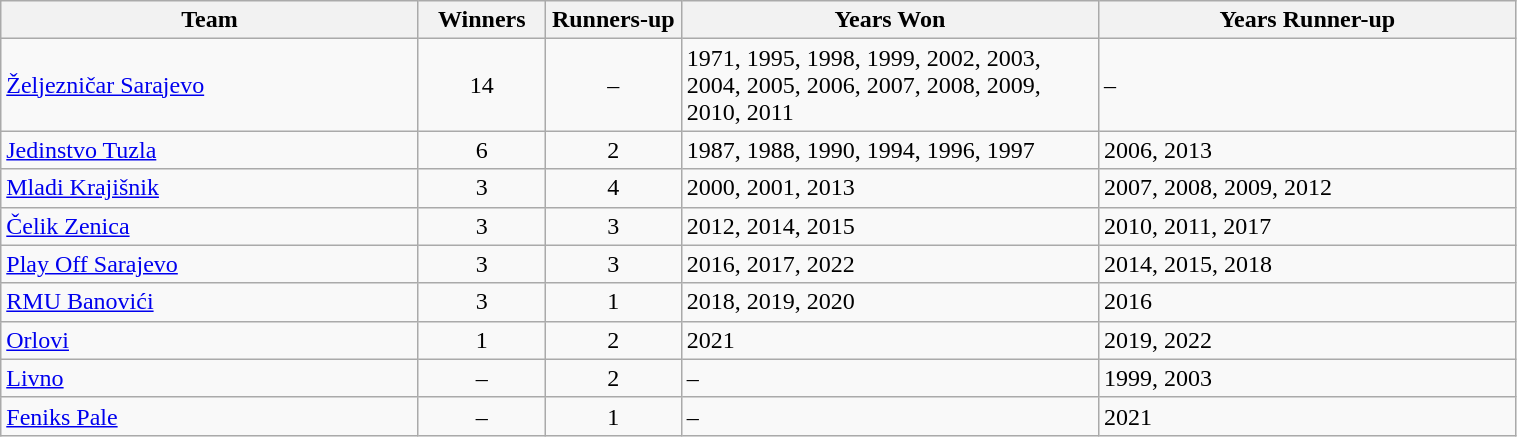<table class="wikitable" width=80%>
<tr>
<th width=20%>Team</th>
<th width=5%>Winners</th>
<th width=5%>Runners-up</th>
<th width=20%>Years Won</th>
<th width=20%>Years Runner-up</th>
</tr>
<tr>
<td><a href='#'>Željezničar Sarajevo</a></td>
<td align=center>14</td>
<td align=center>–</td>
<td>1971, 1995, 1998, 1999, 2002, 2003, 2004, 2005, 2006, 2007, 2008, 2009, 2010, 2011</td>
<td>–</td>
</tr>
<tr>
<td><a href='#'>Jedinstvo Tuzla</a></td>
<td align=center>6</td>
<td align=center>2</td>
<td>1987, 1988, 1990, 1994, 1996, 1997</td>
<td>2006, 2013</td>
</tr>
<tr>
<td><a href='#'>Mladi Krajišnik</a></td>
<td align=center>3</td>
<td align=center>4</td>
<td>2000, 2001, 2013</td>
<td>2007, 2008, 2009, 2012</td>
</tr>
<tr>
<td><a href='#'>Čelik Zenica</a></td>
<td align=center>3</td>
<td align=center>3</td>
<td>2012, 2014, 2015</td>
<td>2010, 2011, 2017</td>
</tr>
<tr>
<td><a href='#'>Play Off Sarajevo</a></td>
<td align=center>3</td>
<td align=center>3</td>
<td>2016, 2017, 2022</td>
<td>2014, 2015, 2018</td>
</tr>
<tr>
<td><a href='#'>RMU Banovići</a></td>
<td align=center>3</td>
<td align=center>1</td>
<td>2018, 2019, 2020</td>
<td>2016</td>
</tr>
<tr>
<td><a href='#'>Orlovi</a></td>
<td align=center>1</td>
<td align=center>2</td>
<td>2021</td>
<td>2019, 2022</td>
</tr>
<tr>
<td><a href='#'>Livno</a></td>
<td align=center>–</td>
<td align=center>2</td>
<td>–</td>
<td>1999, 2003</td>
</tr>
<tr>
<td><a href='#'>Feniks Pale</a></td>
<td align=center>–</td>
<td align=center>1</td>
<td>–</td>
<td>2021</td>
</tr>
</table>
